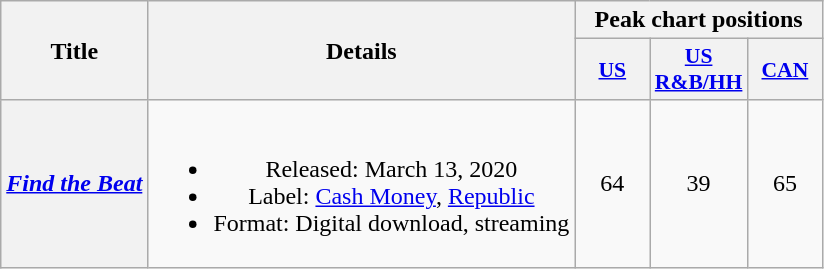<table class="wikitable plainrowheaders" style="text-align:center">
<tr>
<th rowspan="2">Title</th>
<th rowspan="2">Details</th>
<th colspan="3">Peak chart positions</th>
</tr>
<tr>
<th style="width:3em; font-size:90%"><a href='#'>US</a><br></th>
<th style="width:3em; font-size:90%"><a href='#'>US</a><br><a href='#'>R&B/HH</a><br></th>
<th style="width:3em; font-size:90%"><a href='#'>CAN</a><br></th>
</tr>
<tr>
<th scope="row"><em><a href='#'>Find the Beat</a></em></th>
<td><br><ul><li>Released: March 13, 2020</li><li>Label: <a href='#'>Cash Money</a>, <a href='#'>Republic</a></li><li>Format: Digital download, streaming</li></ul></td>
<td>64</td>
<td>39</td>
<td>65</td>
</tr>
</table>
